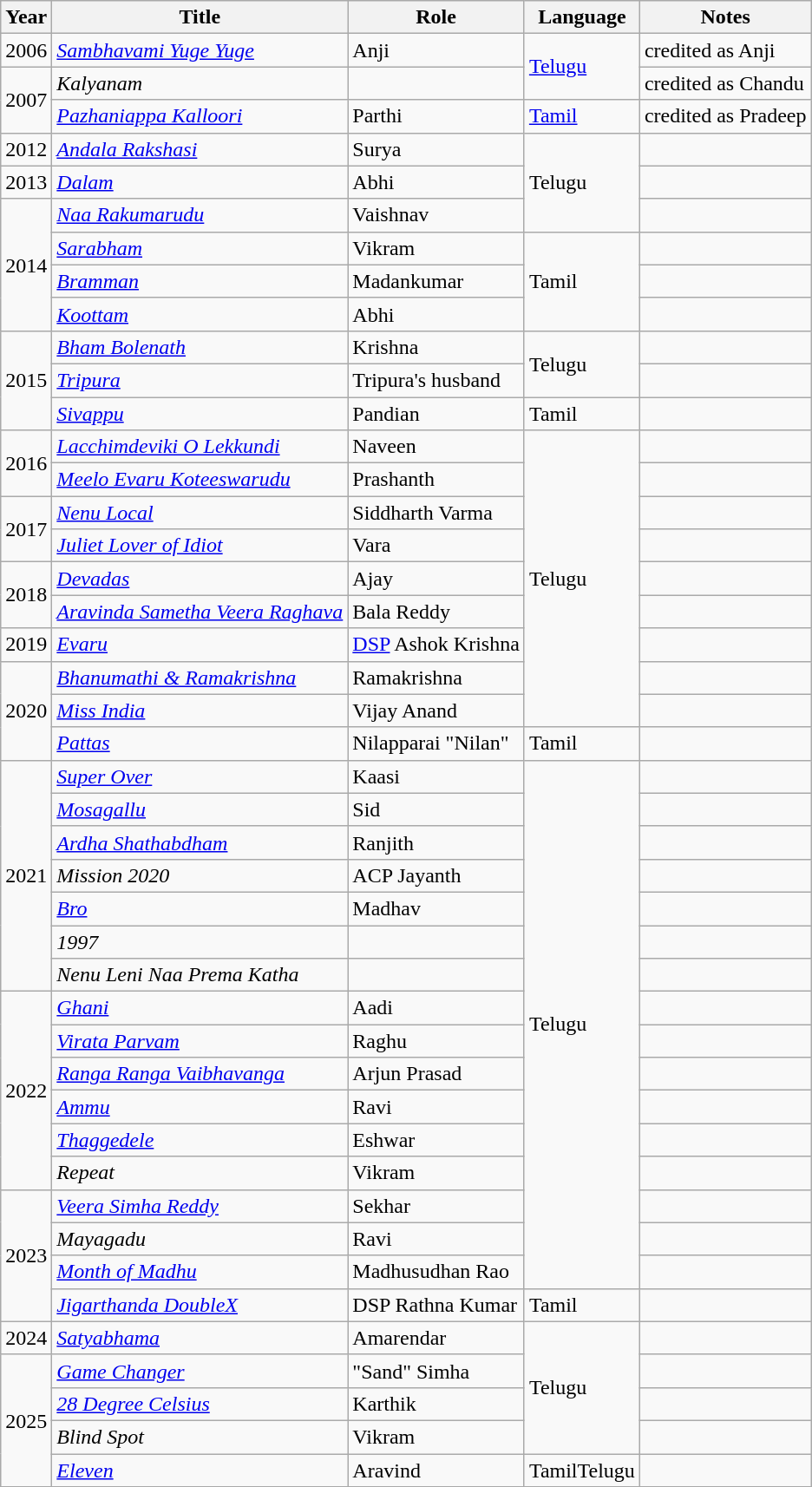<table class="wikitable sortable">
<tr>
<th>Year</th>
<th>Title</th>
<th>Role</th>
<th>Language</th>
<th class="unsortable">Notes</th>
</tr>
<tr>
<td>2006</td>
<td><em><a href='#'>Sambhavami Yuge Yuge</a></em></td>
<td>Anji</td>
<td rowspan="2"><a href='#'>Telugu</a></td>
<td>credited as Anji</td>
</tr>
<tr>
<td rowspan="2">2007</td>
<td><em>Kalyanam</em></td>
<td></td>
<td>credited as Chandu</td>
</tr>
<tr>
<td><em><a href='#'>Pazhaniappa Kalloori</a></em></td>
<td>Parthi</td>
<td><a href='#'>Tamil</a></td>
<td>credited as Pradeep</td>
</tr>
<tr>
<td>2012</td>
<td><em><a href='#'>Andala Rakshasi</a></em></td>
<td>Surya</td>
<td rowspan="3">Telugu</td>
<td></td>
</tr>
<tr>
<td>2013</td>
<td><em><a href='#'>Dalam</a></em></td>
<td>Abhi</td>
<td></td>
</tr>
<tr>
<td rowspan="4">2014</td>
<td><em><a href='#'>Naa Rakumarudu</a></em></td>
<td>Vaishnav</td>
<td></td>
</tr>
<tr>
<td><em><a href='#'>Sarabham</a></em></td>
<td>Vikram</td>
<td rowspan="3">Tamil</td>
<td></td>
</tr>
<tr>
<td><em><a href='#'>Bramman</a></em></td>
<td>Madankumar</td>
<td></td>
</tr>
<tr>
<td><em><a href='#'>Koottam</a></em></td>
<td>Abhi</td>
<td></td>
</tr>
<tr>
<td rowspan="3">2015</td>
<td><em><a href='#'>Bham Bolenath</a></em></td>
<td>Krishna</td>
<td rowspan="2">Telugu</td>
<td></td>
</tr>
<tr>
<td><em><a href='#'>Tripura</a></em></td>
<td>Tripura's husband</td>
<td></td>
</tr>
<tr>
<td><em><a href='#'>Sivappu</a></em></td>
<td>Pandian</td>
<td>Tamil</td>
<td></td>
</tr>
<tr>
<td rowspan="2">2016</td>
<td><em><a href='#'>Lacchimdeviki O Lekkundi</a></em></td>
<td>Naveen</td>
<td rowspan="9">Telugu</td>
<td></td>
</tr>
<tr>
<td><em><a href='#'>Meelo Evaru Koteeswarudu</a></em></td>
<td>Prashanth</td>
<td></td>
</tr>
<tr>
<td rowspan="2">2017</td>
<td><em><a href='#'>Nenu Local</a></em></td>
<td>Siddharth Varma</td>
<td></td>
</tr>
<tr>
<td><em><a href='#'>Juliet Lover of Idiot</a></em></td>
<td>Vara</td>
<td></td>
</tr>
<tr>
<td rowspan="2">2018</td>
<td><em><a href='#'>Devadas</a></em></td>
<td>Ajay</td>
<td></td>
</tr>
<tr>
<td><em><a href='#'>Aravinda Sametha Veera Raghava</a></em></td>
<td>Bala Reddy</td>
<td></td>
</tr>
<tr>
<td>2019</td>
<td><em><a href='#'>Evaru</a></em></td>
<td><a href='#'>DSP</a> Ashok Krishna</td>
<td></td>
</tr>
<tr>
<td rowspan="3">2020</td>
<td><em><a href='#'>Bhanumathi & Ramakrishna</a></em></td>
<td>Ramakrishna</td>
<td></td>
</tr>
<tr>
<td><em><a href='#'>Miss India</a></em></td>
<td>Vijay Anand</td>
<td></td>
</tr>
<tr>
<td><em><a href='#'>Pattas</a></em></td>
<td>Nilapparai "Nilan"</td>
<td>Tamil</td>
<td></td>
</tr>
<tr>
<td rowspan="7">2021</td>
<td><a href='#'><em>Super Over</em></a></td>
<td>Kaasi</td>
<td rowspan="16">Telugu</td>
<td></td>
</tr>
<tr>
<td><em><a href='#'>Mosagallu</a></em></td>
<td>Sid</td>
<td></td>
</tr>
<tr>
<td><em><a href='#'>Ardha Shathabdham</a></em></td>
<td>Ranjith</td>
<td></td>
</tr>
<tr>
<td><em>Mission 2020</em></td>
<td>ACP Jayanth</td>
<td></td>
</tr>
<tr>
<td><em><a href='#'>Bro</a></em></td>
<td>Madhav</td>
<td></td>
</tr>
<tr>
<td><em>1997</em></td>
<td></td>
<td></td>
</tr>
<tr>
<td><em>Nenu Leni Naa Prema Katha</em></td>
<td></td>
<td></td>
</tr>
<tr>
<td rowspan="6">2022</td>
<td><em><a href='#'>Ghani</a></em></td>
<td>Aadi</td>
<td></td>
</tr>
<tr>
<td><em><a href='#'>Virata Parvam</a></em></td>
<td>Raghu</td>
<td></td>
</tr>
<tr>
<td><em><a href='#'>Ranga Ranga Vaibhavanga</a></em></td>
<td>Arjun Prasad</td>
<td></td>
</tr>
<tr>
<td><em><a href='#'>Ammu</a></em></td>
<td>Ravi</td>
<td></td>
</tr>
<tr>
<td><em><a href='#'>Thaggedele</a></em></td>
<td>Eshwar</td>
<td></td>
</tr>
<tr>
<td><em>Repeat</em></td>
<td>Vikram</td>
<td></td>
</tr>
<tr>
<td rowspan="4">2023</td>
<td><em><a href='#'>Veera Simha Reddy</a></em></td>
<td>Sekhar</td>
<td></td>
</tr>
<tr>
<td><em>Mayagadu</em></td>
<td>Ravi</td>
<td></td>
</tr>
<tr>
<td><em><a href='#'>Month of Madhu</a></em></td>
<td>Madhusudhan Rao</td>
<td></td>
</tr>
<tr>
<td><em><a href='#'>Jigarthanda DoubleX</a></em></td>
<td>DSP Rathna Kumar</td>
<td>Tamil</td>
<td></td>
</tr>
<tr>
<td>2024</td>
<td><em><a href='#'>Satyabhama</a></em></td>
<td>Amarendar</td>
<td rowspan="4">Telugu</td>
<td></td>
</tr>
<tr>
<td rowspan="4">2025</td>
<td><a href='#'><em>Game Changer</em></a></td>
<td>"Sand" Simha</td>
<td></td>
</tr>
<tr>
<td><a href='#'><em>28 Degree Celsius</em></a></td>
<td>Karthik</td>
<td></td>
</tr>
<tr>
<td><em>Blind Spot</em></td>
<td>Vikram</td>
<td></td>
</tr>
<tr>
<td><em><a href='#'>Eleven</a></em></td>
<td>Aravind</td>
<td>TamilTelugu</td>
<td></td>
</tr>
<tr>
</tr>
</table>
